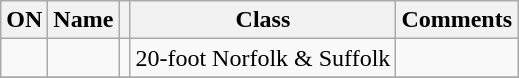<table class="wikitable">
<tr>
<th>ON</th>
<th>Name</th>
<th></th>
<th>Class</th>
<th>Comments</th>
</tr>
<tr>
<td></td>
<td></td>
<td></td>
<td>20-foot Norfolk & Suffolk</td>
<td></td>
</tr>
<tr>
</tr>
</table>
